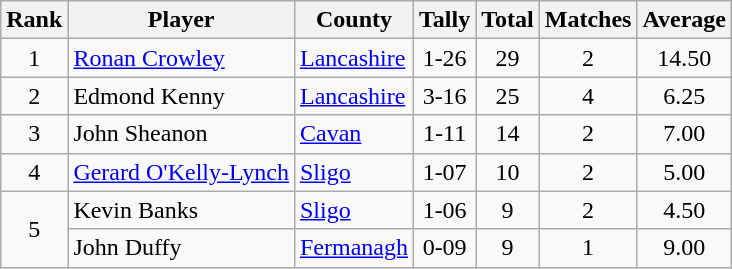<table class="wikitable">
<tr>
<th>Rank</th>
<th>Player</th>
<th>County</th>
<th>Tally</th>
<th>Total</th>
<th>Matches</th>
<th>Average</th>
</tr>
<tr>
<td rowspan="1" align="center">1</td>
<td><a href='#'>Ronan Crowley</a></td>
<td><a href='#'>Lancashire</a></td>
<td align="center">1-26</td>
<td align="center">29</td>
<td align="center">2</td>
<td align="center">14.50</td>
</tr>
<tr>
<td rowspan="1" align="center">2</td>
<td>Edmond Kenny</td>
<td><a href='#'>Lancashire</a></td>
<td align="center">3-16</td>
<td align="center">25</td>
<td align="center">4</td>
<td align="center">6.25</td>
</tr>
<tr>
<td rowspan="1" align="center">3</td>
<td>John Sheanon</td>
<td><a href='#'>Cavan</a></td>
<td align="center">1-11</td>
<td align="center">14</td>
<td align="center">2</td>
<td align="center">7.00</td>
</tr>
<tr>
<td rowspan="1" align="center">4</td>
<td><a href='#'>Gerard O'Kelly-Lynch</a></td>
<td><a href='#'>Sligo</a></td>
<td align="center">1-07</td>
<td align="center">10</td>
<td align="center">2</td>
<td align="center">5.00</td>
</tr>
<tr>
<td rowspan="2" align="center">5</td>
<td>Kevin Banks</td>
<td><a href='#'>Sligo</a></td>
<td align="center">1-06</td>
<td align="center">9</td>
<td align="center">2</td>
<td align="center">4.50</td>
</tr>
<tr>
<td>John Duffy</td>
<td><a href='#'>Fermanagh</a></td>
<td align="center">0-09</td>
<td align="center">9</td>
<td align="center">1</td>
<td align="center">9.00</td>
</tr>
</table>
